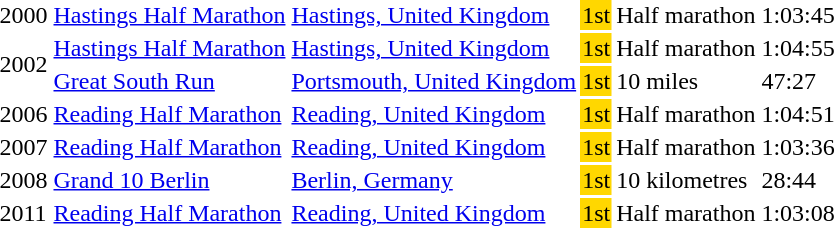<table>
<tr>
<td>2000</td>
<td><a href='#'>Hastings Half Marathon</a></td>
<td><a href='#'>Hastings, United Kingdom</a></td>
<td bgcolor="gold">1st</td>
<td>Half marathon</td>
<td>1:03:45</td>
</tr>
<tr>
<td rowspan=2>2002</td>
<td><a href='#'>Hastings Half Marathon</a></td>
<td><a href='#'>Hastings, United Kingdom</a></td>
<td bgcolor="gold">1st</td>
<td>Half marathon</td>
<td>1:04:55</td>
</tr>
<tr>
<td><a href='#'>Great South Run</a></td>
<td><a href='#'>Portsmouth, United Kingdom</a></td>
<td bgcolor="gold">1st</td>
<td>10 miles</td>
<td>47:27</td>
</tr>
<tr>
<td>2006</td>
<td><a href='#'>Reading Half Marathon</a></td>
<td><a href='#'>Reading, United Kingdom</a></td>
<td bgcolor="gold">1st</td>
<td>Half marathon</td>
<td>1:04:51</td>
</tr>
<tr>
<td>2007</td>
<td><a href='#'>Reading Half Marathon</a></td>
<td><a href='#'>Reading, United Kingdom</a></td>
<td bgcolor="gold">1st</td>
<td>Half marathon</td>
<td>1:03:36</td>
</tr>
<tr>
<td>2008</td>
<td><a href='#'>Grand 10 Berlin</a></td>
<td><a href='#'>Berlin, Germany</a></td>
<td bgcolor="gold">1st</td>
<td>10 kilometres</td>
<td>28:44</td>
</tr>
<tr>
<td>2011</td>
<td><a href='#'>Reading Half Marathon</a></td>
<td><a href='#'>Reading, United Kingdom</a></td>
<td bgcolor="gold">1st</td>
<td>Half marathon</td>
<td>1:03:08</td>
</tr>
</table>
